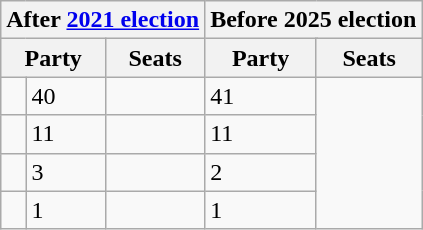<table class="wikitable">
<tr>
<th colspan="3">After <a href='#'>2021 election</a></th>
<th colspan="3">Before 2025 election</th>
</tr>
<tr>
<th colspan="2">Party</th>
<th>Seats</th>
<th colspan="2">Party</th>
<th>Seats</th>
</tr>
<tr>
<td></td>
<td>40</td>
<td></td>
<td>41</td>
</tr>
<tr>
<td></td>
<td>11</td>
<td></td>
<td>11</td>
</tr>
<tr>
<td></td>
<td>3</td>
<td></td>
<td>2</td>
</tr>
<tr>
<td></td>
<td>1</td>
<td></td>
<td>1</td>
</tr>
</table>
